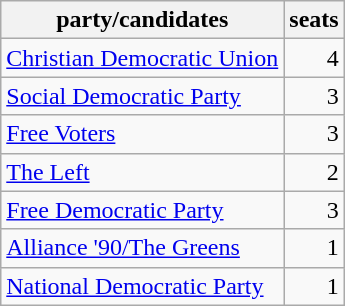<table class="wikitable">
<tr>
<th>party/candidates</th>
<th>seats</th>
</tr>
<tr>
<td><a href='#'>Christian Democratic Union</a></td>
<td align="right">4</td>
</tr>
<tr>
<td><a href='#'>Social Democratic Party</a></td>
<td align="right">3</td>
</tr>
<tr>
<td><a href='#'>Free Voters</a></td>
<td align="right">3</td>
</tr>
<tr>
<td><a href='#'>The Left</a></td>
<td align="right">2</td>
</tr>
<tr>
<td><a href='#'>Free Democratic Party</a></td>
<td align="right">3</td>
</tr>
<tr>
<td><a href='#'>Alliance '90/The Greens</a></td>
<td align="right">1</td>
</tr>
<tr>
<td><a href='#'>National Democratic Party</a></td>
<td align="right">1</td>
</tr>
</table>
